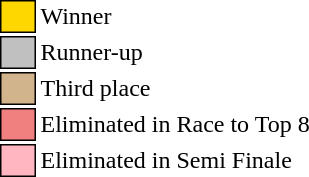<table class="toccolours" style="font-size: 100%; white-space: nowrap">
<tr>
<td style="background:gold; border:1px solid black">     </td>
<td>Winner</td>
</tr>
<tr>
<td style="background:silver; border:1px solid black">     </td>
<td>Runner-up</td>
</tr>
<tr>
<td style="background:tan; border:1px solid black">     </td>
<td>Third place</td>
</tr>
<tr>
<td style="background:#F08080; border:1px solid black">     </td>
<td>Eliminated in Race to Top 8</td>
</tr>
<tr>
<td style="background:#FFB6C1; border:1px solid black">     </td>
<td>Eliminated in Semi Finale</td>
</tr>
<tr>
</tr>
</table>
